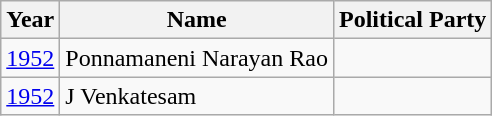<table class="wikitable sortable">
<tr>
<th>Year</th>
<th>Name</th>
<th colspan="2">Political Party</th>
</tr>
<tr>
<td><a href='#'>1952</a></td>
<td>Ponnamaneni Narayan Rao</td>
<td></td>
</tr>
<tr>
<td><a href='#'>1952</a></td>
<td>J Venkatesam</td>
<td></td>
</tr>
</table>
